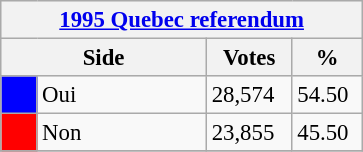<table class="wikitable" style="font-size: 95%; clear:both">
<tr style="background-color:#E9E9E9">
<th colspan=4><a href='#'>1995 Quebec referendum</a></th>
</tr>
<tr style="background-color:#E9E9E9">
<th colspan=2 style="width: 130px">Side</th>
<th style="width: 50px">Votes</th>
<th style="width: 40px">%</th>
</tr>
<tr>
<td bgcolor="blue"></td>
<td>Oui</td>
<td>28,574</td>
<td>54.50</td>
</tr>
<tr>
<td bgcolor="red"></td>
<td>Non</td>
<td>23,855</td>
<td>45.50</td>
</tr>
<tr>
</tr>
</table>
